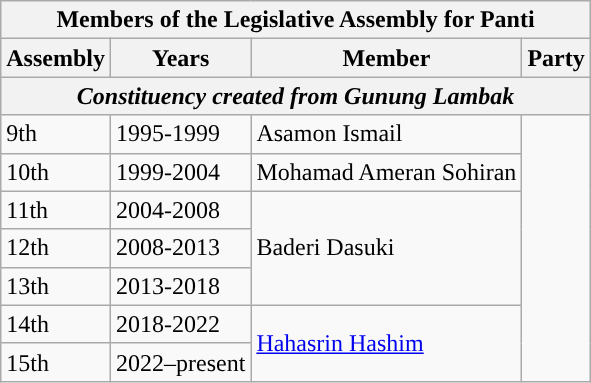<table class=wikitable>
<tr>
<th colspan=4>Members of the Legislative Assembly for Panti</th>
</tr>
<tr>
<th>Assembly</th>
<th>Years</th>
<th>Member</th>
<th>Party</th>
</tr>
<tr>
<th colspan=4 align=center><em>Constituency created from Gunung Lambak</em></th>
</tr>
<tr>
<td>9th</td>
<td>1995-1999</td>
<td>Asamon Ismail</td>
<td rowspan="7"></td>
</tr>
<tr>
<td>10th</td>
<td>1999-2004</td>
<td>Mohamad Ameran Sohiran</td>
</tr>
<tr>
<td>11th</td>
<td>2004-2008</td>
<td rowspan="3">Baderi Dasuki</td>
</tr>
<tr>
<td>12th</td>
<td>2008-2013</td>
</tr>
<tr>
<td>13th</td>
<td>2013-2018</td>
</tr>
<tr>
<td>14th</td>
<td>2018-2022</td>
<td rowspan="2"><a href='#'>Hahasrin Hashim</a></td>
</tr>
<tr>
<td>15th</td>
<td>2022–present</td>
</tr>
</table>
